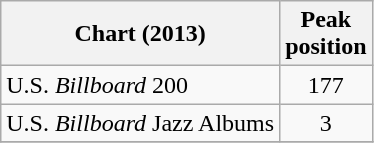<table class="wikitable sortable">
<tr>
<th>Chart (2013)</th>
<th>Peak<br>position</th>
</tr>
<tr>
<td>U.S. <em>Billboard</em> 200</td>
<td align="center">177</td>
</tr>
<tr>
<td>U.S. <em>Billboard</em> Jazz Albums</td>
<td align="center">3</td>
</tr>
<tr>
</tr>
</table>
